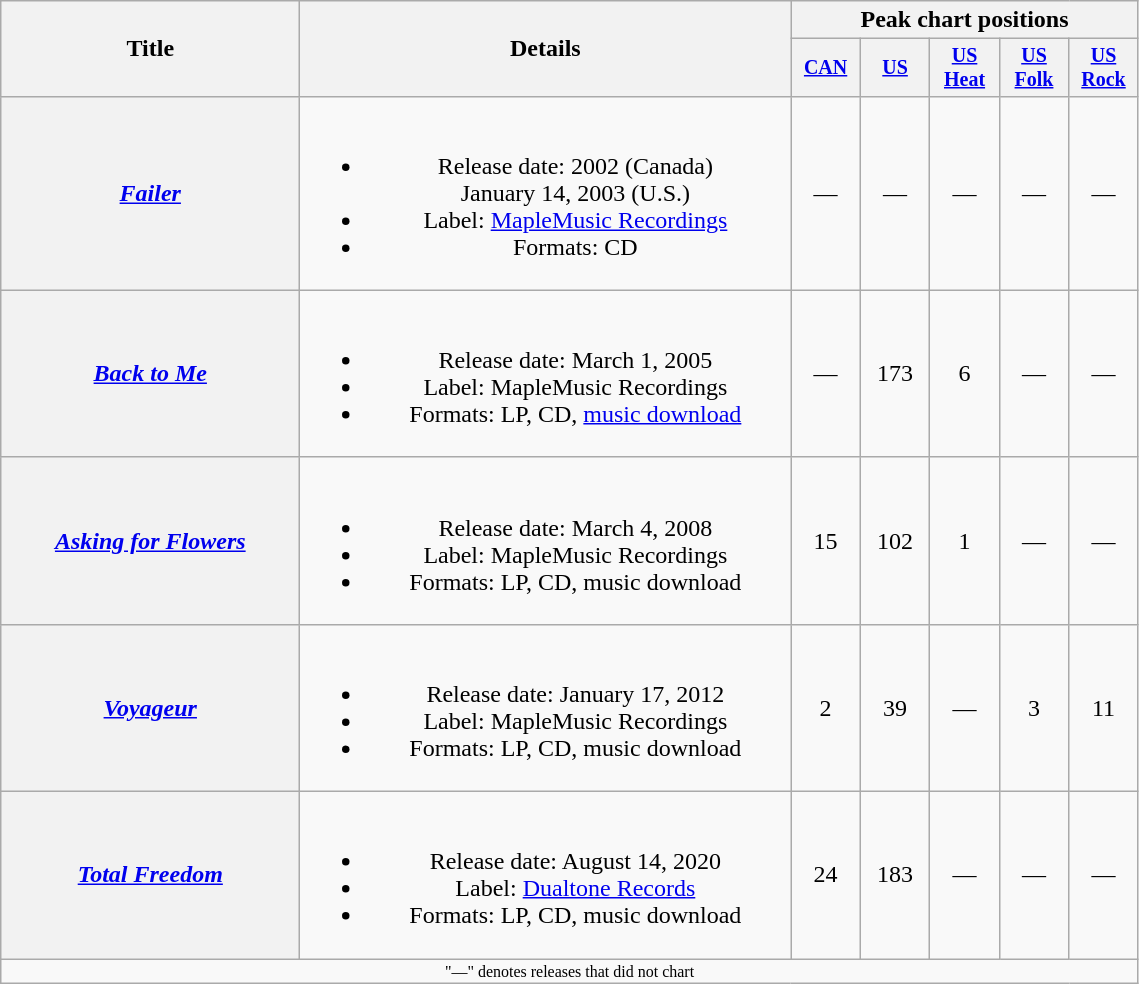<table class="wikitable plainrowheaders" style="text-align:center;">
<tr>
<th rowspan="2" style="width:12em;">Title</th>
<th rowspan="2" style="width:20em;">Details</th>
<th colspan="5">Peak chart positions</th>
</tr>
<tr style="font-size:smaller;">
<th style="width:40px;"><a href='#'>CAN</a><br></th>
<th style="width:40px;"><a href='#'>US</a><br></th>
<th style="width:40px;"><a href='#'>US<br>Heat</a><br></th>
<th style="width:40px;"><a href='#'>US<br>Folk</a><br></th>
<th style="width:40px;"><a href='#'>US<br>Rock</a><br></th>
</tr>
<tr>
<th scope="row"><em><a href='#'>Failer</a></em></th>
<td><br><ul><li>Release date: 2002 (Canada)<br>January 14, 2003 (U.S.)</li><li>Label: <a href='#'>MapleMusic Recordings</a></li><li>Formats: CD</li></ul></td>
<td>—</td>
<td>—</td>
<td>—</td>
<td>—</td>
<td>—</td>
</tr>
<tr>
<th scope="row"><em><a href='#'>Back to Me</a></em></th>
<td><br><ul><li>Release date: March 1, 2005</li><li>Label: MapleMusic Recordings</li><li>Formats: LP, CD, <a href='#'>music download</a></li></ul></td>
<td>—</td>
<td>173</td>
<td>6</td>
<td>—</td>
<td>—</td>
</tr>
<tr>
<th scope="row"><em><a href='#'>Asking for Flowers</a></em></th>
<td><br><ul><li>Release date: March 4, 2008</li><li>Label: MapleMusic Recordings</li><li>Formats: LP, CD, music download</li></ul></td>
<td>15</td>
<td>102</td>
<td>1</td>
<td>—</td>
<td>—</td>
</tr>
<tr>
<th scope="row"><em><a href='#'>Voyageur</a></em></th>
<td><br><ul><li>Release date: January 17, 2012</li><li>Label: MapleMusic Recordings</li><li>Formats: LP, CD, music download</li></ul></td>
<td>2</td>
<td>39</td>
<td>—</td>
<td>3</td>
<td>11</td>
</tr>
<tr>
<th scope="row"><em><a href='#'>Total Freedom</a></em></th>
<td><br><ul><li>Release date: August 14, 2020</li><li>Label: <a href='#'>Dualtone Records</a></li><li>Formats: LP, CD, music download</li></ul></td>
<td>24</td>
<td>183</td>
<td>—</td>
<td>—</td>
<td>—</td>
</tr>
<tr>
<td colspan="7" style="font-size:8pt">"—" denotes releases that did not chart</td>
</tr>
</table>
